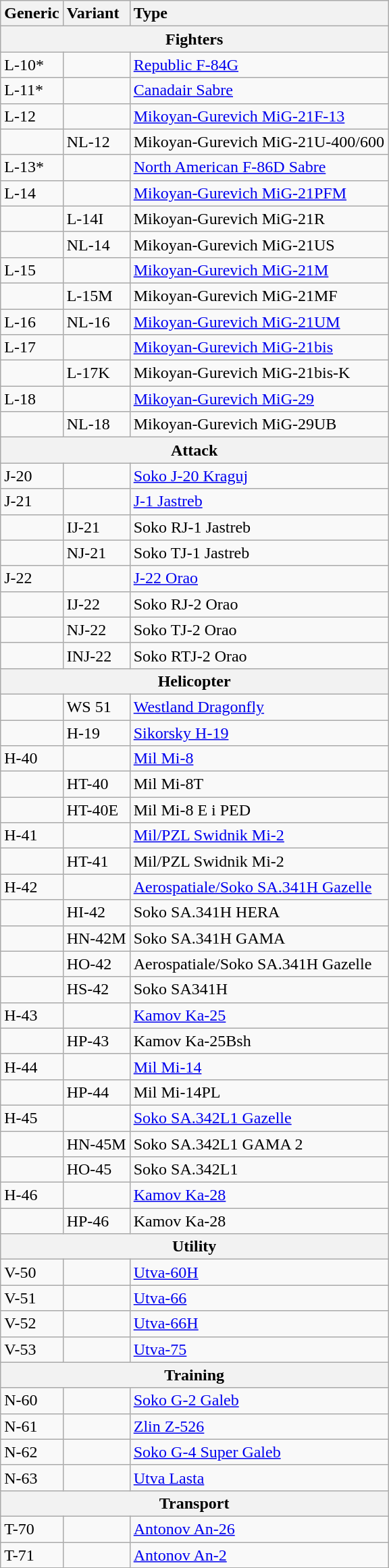<table class="wikitable">
<tr>
<th style="text-align:left;">Generic</th>
<th style="text-align:left;">Variant</th>
<th style="text-align:left;">Type</th>
</tr>
<tr>
<th style="" colspan="3">Fighters</th>
</tr>
<tr>
<td>L-10*</td>
<td></td>
<td><a href='#'>Republic F-84G</a></td>
</tr>
<tr>
<td>L-11*</td>
<td></td>
<td><a href='#'>Canadair Sabre</a></td>
</tr>
<tr>
<td>L-12</td>
<td></td>
<td><a href='#'>Mikoyan-Gurevich MiG-21F-13</a></td>
</tr>
<tr>
<td></td>
<td>NL-12</td>
<td>Mikoyan-Gurevich MiG-21U-400/600</td>
</tr>
<tr>
<td>L-13*</td>
<td></td>
<td><a href='#'>North American F-86D Sabre</a></td>
</tr>
<tr>
<td>L-14</td>
<td></td>
<td><a href='#'>Mikoyan-Gurevich MiG-21PFM</a></td>
</tr>
<tr>
<td></td>
<td>L-14I</td>
<td>Mikoyan-Gurevich MiG-21R</td>
</tr>
<tr>
<td></td>
<td>NL-14</td>
<td>Mikoyan-Gurevich MiG-21US</td>
</tr>
<tr>
<td>L-15</td>
<td></td>
<td><a href='#'>Mikoyan-Gurevich MiG-21M</a></td>
</tr>
<tr>
<td></td>
<td>L-15M</td>
<td>Mikoyan-Gurevich MiG-21MF</td>
</tr>
<tr>
<td>L-16</td>
<td>NL-16</td>
<td><a href='#'>Mikoyan-Gurevich MiG-21UM</a></td>
</tr>
<tr>
<td>L-17</td>
<td></td>
<td><a href='#'>Mikoyan-Gurevich MiG-21bis</a></td>
</tr>
<tr>
<td></td>
<td>L-17K</td>
<td>Mikoyan-Gurevich MiG-21bis-K</td>
</tr>
<tr>
<td>L-18</td>
<td></td>
<td><a href='#'>Mikoyan-Gurevich MiG-29</a></td>
</tr>
<tr>
<td></td>
<td>NL-18</td>
<td>Mikoyan-Gurevich MiG-29UB</td>
</tr>
<tr>
<th style="" colspan="3">Attack</th>
</tr>
<tr>
<td>J-20</td>
<td></td>
<td><a href='#'>Soko J-20 Kraguj</a></td>
</tr>
<tr>
<td>J-21</td>
<td></td>
<td><a href='#'>J-1 Jastreb</a></td>
</tr>
<tr>
<td></td>
<td>IJ-21</td>
<td>Soko RJ-1 Jastreb</td>
</tr>
<tr>
<td></td>
<td>NJ-21</td>
<td>Soko TJ-1 Jastreb</td>
</tr>
<tr>
<td>J-22</td>
<td></td>
<td><a href='#'>J-22 Orao</a></td>
</tr>
<tr>
<td></td>
<td>IJ-22</td>
<td>Soko RJ-2 Orao</td>
</tr>
<tr>
<td></td>
<td>NJ-22</td>
<td>Soko TJ-2 Orao</td>
</tr>
<tr>
<td></td>
<td>INJ-22</td>
<td>Soko RTJ-2 Orao</td>
</tr>
<tr>
<th style="" colspan="3">Helicopter</th>
</tr>
<tr>
<td></td>
<td>WS 51</td>
<td><a href='#'>Westland Dragonfly</a></td>
</tr>
<tr>
<td></td>
<td>H-19</td>
<td><a href='#'>Sikorsky H-19</a></td>
</tr>
<tr>
<td>H-40</td>
<td></td>
<td><a href='#'>Mil Mi-8</a></td>
</tr>
<tr>
<td></td>
<td>HT-40</td>
<td>Mil Mi-8T</td>
</tr>
<tr>
<td></td>
<td>HT-40E</td>
<td>Mil Mi-8 E i PED</td>
</tr>
<tr>
<td>H-41</td>
<td></td>
<td><a href='#'>Mil/PZL Swidnik Mi-2</a></td>
</tr>
<tr>
<td></td>
<td>HT-41</td>
<td>Mil/PZL Swidnik Mi-2</td>
</tr>
<tr>
<td>H-42</td>
<td></td>
<td><a href='#'>Aerospatiale/Soko SA.341H Gazelle</a></td>
</tr>
<tr>
<td></td>
<td>HI-42</td>
<td>Soko SA.341H HERA</td>
</tr>
<tr>
<td></td>
<td>HN-42M</td>
<td>Soko SA.341H GAMA</td>
</tr>
<tr>
<td></td>
<td>HO-42</td>
<td>Aerospatiale/Soko SA.341H Gazelle</td>
</tr>
<tr>
<td></td>
<td>HS-42</td>
<td>Soko SA341H</td>
</tr>
<tr>
<td>H-43</td>
<td></td>
<td><a href='#'>Kamov Ka-25</a></td>
</tr>
<tr>
<td></td>
<td>HP-43</td>
<td>Kamov Ka-25Bsh</td>
</tr>
<tr>
<td>H-44</td>
<td></td>
<td><a href='#'>Mil Mi-14</a></td>
</tr>
<tr>
<td></td>
<td>HP-44</td>
<td>Mil Mi-14PL</td>
</tr>
<tr>
<td>H-45</td>
<td></td>
<td><a href='#'>Soko SA.342L1 Gazelle</a></td>
</tr>
<tr>
<td></td>
<td>HN-45M</td>
<td>Soko SA.342L1 GAMA 2</td>
</tr>
<tr>
<td></td>
<td>HO-45</td>
<td>Soko SA.342L1</td>
</tr>
<tr>
<td>H-46</td>
<td></td>
<td><a href='#'>Kamov Ka-28</a></td>
</tr>
<tr>
<td></td>
<td>HP-46</td>
<td>Kamov Ka-28</td>
</tr>
<tr>
<th style="" colspan="3">Utility</th>
</tr>
<tr>
<td>V-50</td>
<td></td>
<td><a href='#'>Utva-60H</a></td>
</tr>
<tr>
<td>V-51</td>
<td></td>
<td><a href='#'>Utva-66</a></td>
</tr>
<tr>
<td>V-52</td>
<td></td>
<td><a href='#'>Utva-66H</a></td>
</tr>
<tr>
<td>V-53</td>
<td></td>
<td><a href='#'>Utva-75</a></td>
</tr>
<tr>
<th style="" colspan="3">Training</th>
</tr>
<tr>
<td>N-60</td>
<td></td>
<td><a href='#'>Soko G-2 Galeb</a></td>
</tr>
<tr>
<td>N-61</td>
<td></td>
<td><a href='#'>Zlin Z-526</a></td>
</tr>
<tr>
<td>N-62</td>
<td></td>
<td><a href='#'>Soko G-4 Super Galeb</a></td>
</tr>
<tr>
<td>N-63</td>
<td></td>
<td><a href='#'>Utva Lasta</a></td>
</tr>
<tr>
<th style="" colspan="3">Transport</th>
</tr>
<tr>
<td>T-70</td>
<td></td>
<td><a href='#'>Antonov An-26</a></td>
</tr>
<tr>
<td>T-71</td>
<td></td>
<td><a href='#'>Antonov An-2</a></td>
</tr>
</table>
